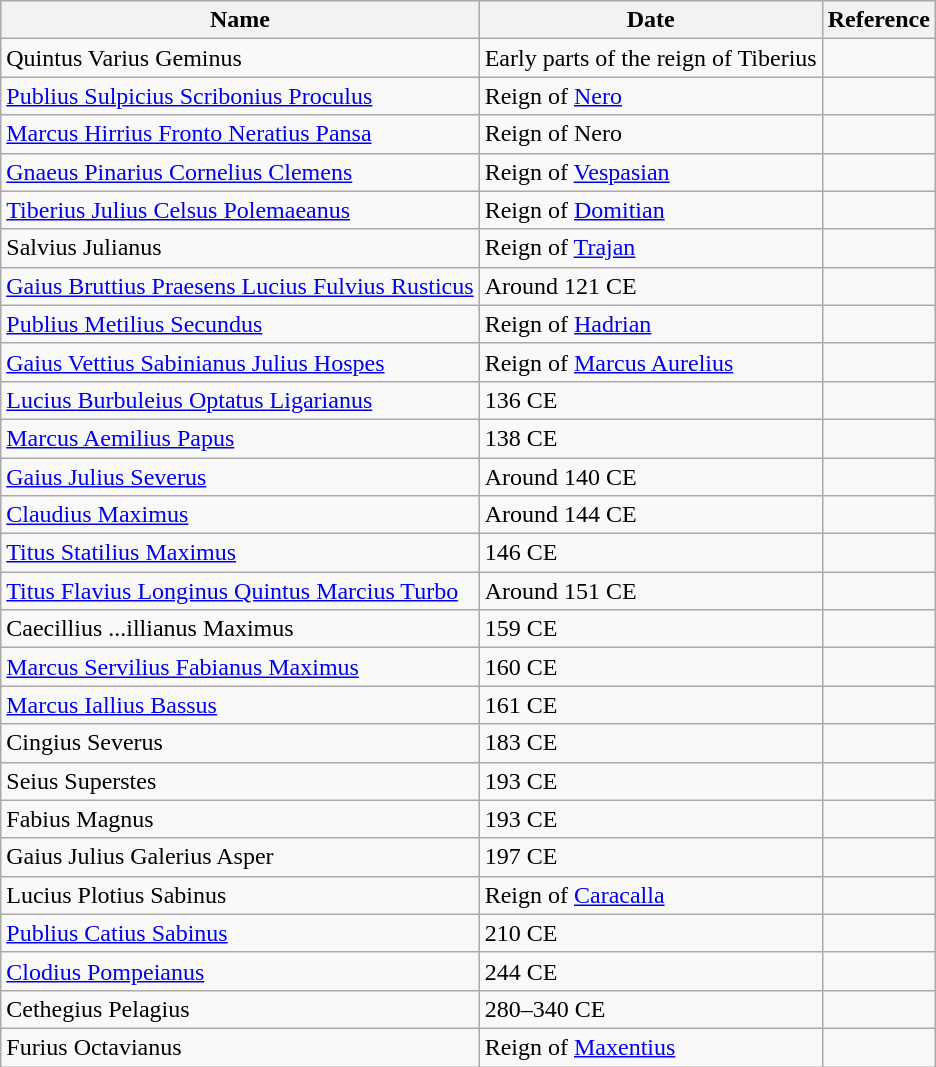<table class="wikitable">
<tr>
<th>Name</th>
<th>Date</th>
<th>Reference</th>
</tr>
<tr>
<td>Quintus Varius Geminus</td>
<td>Early parts of the reign of Tiberius</td>
<td></td>
</tr>
<tr>
<td><a href='#'>Publius Sulpicius Scribonius Proculus</a></td>
<td>Reign of <a href='#'>Nero</a></td>
<td></td>
</tr>
<tr>
<td><a href='#'>Marcus Hirrius Fronto Neratius Pansa</a></td>
<td>Reign of Nero</td>
<td></td>
</tr>
<tr>
<td><a href='#'>Gnaeus Pinarius Cornelius Clemens</a></td>
<td>Reign of <a href='#'>Vespasian</a></td>
<td></td>
</tr>
<tr>
<td><a href='#'>Tiberius Julius Celsus Polemaeanus</a></td>
<td>Reign of <a href='#'>Domitian</a></td>
<td></td>
</tr>
<tr>
<td>Salvius Julianus</td>
<td>Reign of <a href='#'>Trajan</a></td>
<td></td>
</tr>
<tr>
<td><a href='#'>Gaius Bruttius Praesens Lucius Fulvius Rusticus</a></td>
<td>Around 121 CE</td>
<td></td>
</tr>
<tr>
<td><a href='#'>Publius Metilius Secundus</a></td>
<td>Reign of <a href='#'>Hadrian</a></td>
<td></td>
</tr>
<tr>
<td><a href='#'>Gaius Vettius Sabinianus Julius Hospes</a></td>
<td>Reign of <a href='#'>Marcus Aurelius</a></td>
<td></td>
</tr>
<tr>
<td><a href='#'>Lucius Burbuleius Optatus Ligarianus</a></td>
<td>136 CE</td>
<td></td>
</tr>
<tr>
<td><a href='#'>Marcus Aemilius Papus</a></td>
<td>138 CE</td>
<td></td>
</tr>
<tr>
<td><a href='#'>Gaius Julius Severus</a></td>
<td>Around 140 CE</td>
<td></td>
</tr>
<tr>
<td><a href='#'>Claudius Maximus</a></td>
<td>Around 144 CE</td>
<td></td>
</tr>
<tr>
<td><a href='#'>Titus Statilius Maximus</a></td>
<td>146 CE</td>
<td></td>
</tr>
<tr>
<td><a href='#'>Titus Flavius Longinus Quintus Marcius Turbo</a></td>
<td>Around 151 CE</td>
<td></td>
</tr>
<tr>
<td>Caecillius ...illianus Maximus</td>
<td>159 CE</td>
<td></td>
</tr>
<tr>
<td><a href='#'>Marcus Servilius Fabianus Maximus</a></td>
<td>160 CE</td>
<td></td>
</tr>
<tr>
<td><a href='#'>Marcus Iallius Bassus</a></td>
<td>161 CE</td>
<td></td>
</tr>
<tr>
<td>Cingius Severus</td>
<td>183 CE</td>
<td></td>
</tr>
<tr>
<td>Seius Superstes</td>
<td>193 CE</td>
<td></td>
</tr>
<tr>
<td>Fabius Magnus</td>
<td>193 CE</td>
<td></td>
</tr>
<tr>
<td>Gaius Julius Galerius Asper</td>
<td>197 CE</td>
<td></td>
</tr>
<tr>
<td>Lucius Plotius Sabinus</td>
<td>Reign of <a href='#'>Caracalla</a></td>
<td></td>
</tr>
<tr>
<td><a href='#'>Publius Catius Sabinus</a></td>
<td>210 CE</td>
<td></td>
</tr>
<tr>
<td><a href='#'>Clodius Pompeianus</a></td>
<td>244 CE</td>
<td></td>
</tr>
<tr>
<td>Cethegius Pelagius</td>
<td>280–340 CE</td>
<td></td>
</tr>
<tr>
<td>Furius Octavianus</td>
<td>Reign of <a href='#'>Maxentius</a></td>
<td></td>
</tr>
</table>
